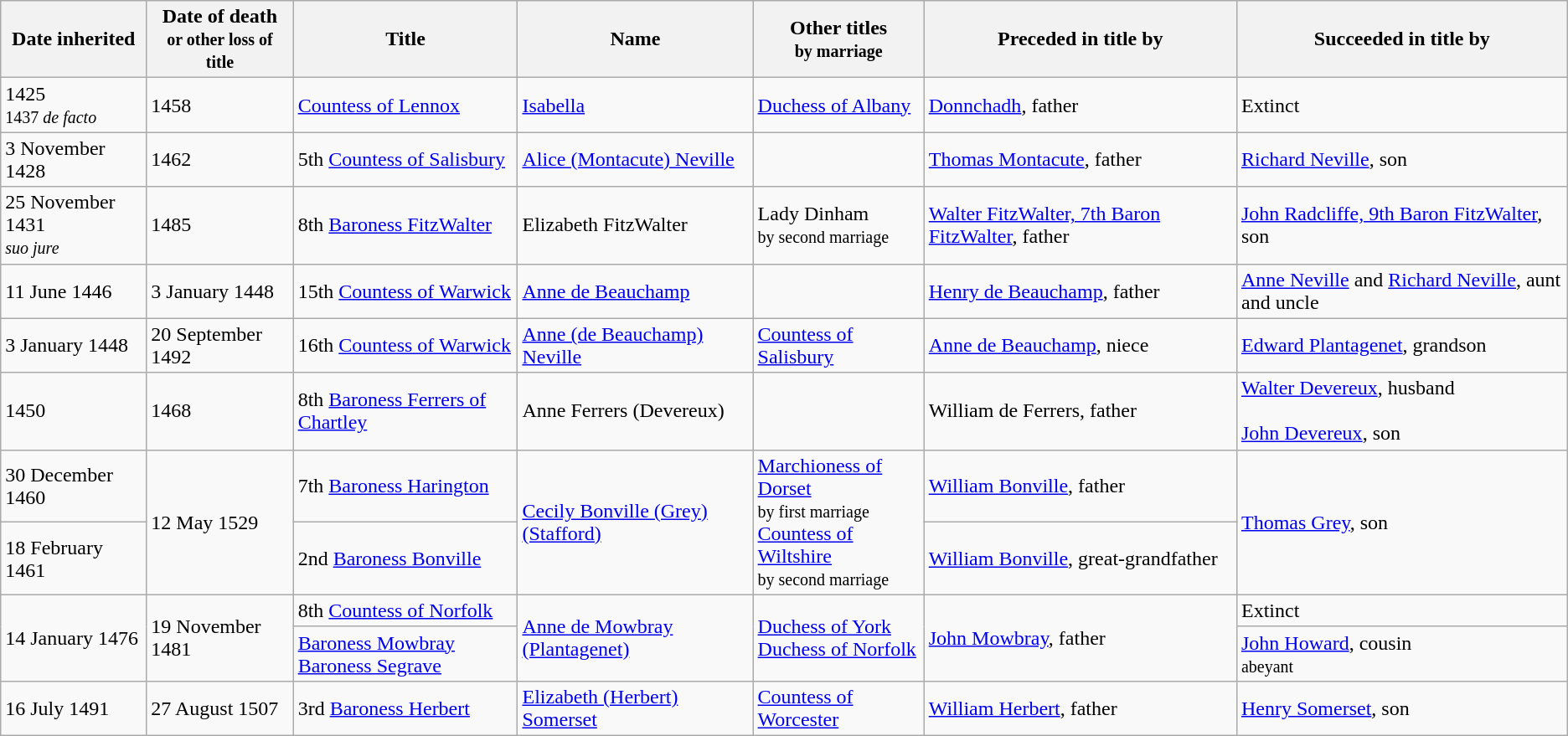<table Class="wikitable" align="center">
<tr>
<th>Date inherited</th>
<th>Date of death<br><small>or other loss of title</small></th>
<th>Title</th>
<th>Name</th>
<th>Other titles<br><small>by marriage</small></th>
<th>Preceded in title by</th>
<th>Succeeded in title by</th>
</tr>
<tr>
<td>1425<br><small>1437 <em>de facto</em></small></td>
<td>1458</td>
<td><a href='#'>Countess of Lennox</a></td>
<td><a href='#'>Isabella</a></td>
<td><a href='#'>Duchess of Albany</a></td>
<td><a href='#'>Donnchadh</a>, father</td>
<td>Extinct</td>
</tr>
<tr>
<td>3 November 1428</td>
<td>1462</td>
<td>5th <a href='#'>Countess of Salisbury</a></td>
<td><a href='#'>Alice (Montacute) Neville</a></td>
<td></td>
<td><a href='#'>Thomas Montacute</a>, father</td>
<td><a href='#'>Richard Neville</a>, son</td>
</tr>
<tr>
<td>25 November 1431<br><small> <em>suo jure</em></small></td>
<td>1485</td>
<td>8th <a href='#'>Baroness FitzWalter</a></td>
<td>Elizabeth FitzWalter</td>
<td>Lady Dinham<br><small>by second marriage</small></td>
<td><a href='#'>Walter FitzWalter, 7th Baron FitzWalter</a>, father</td>
<td><a href='#'>John Radcliffe, 9th Baron FitzWalter</a>, son</td>
</tr>
<tr>
<td>11 June 1446</td>
<td>3 January 1448</td>
<td>15th <a href='#'>Countess of Warwick</a></td>
<td><a href='#'>Anne de Beauchamp</a></td>
<td></td>
<td><a href='#'>Henry de Beauchamp</a>, father</td>
<td><a href='#'>Anne Neville</a> and <a href='#'>Richard Neville</a>, aunt and uncle</td>
</tr>
<tr>
<td>3 January 1448</td>
<td>20 September 1492</td>
<td>16th <a href='#'>Countess of Warwick</a></td>
<td><a href='#'>Anne (de Beauchamp) Neville</a></td>
<td><a href='#'>Countess of Salisbury</a></td>
<td><a href='#'>Anne de Beauchamp</a>, niece</td>
<td><a href='#'>Edward Plantagenet</a>, grandson</td>
</tr>
<tr>
<td>1450</td>
<td>1468</td>
<td>8th <a href='#'>Baroness Ferrers of Chartley</a></td>
<td>Anne Ferrers (Devereux)</td>
<td></td>
<td>William de Ferrers, father</td>
<td><a href='#'>Walter Devereux</a>, husband<br><br><a href='#'>John Devereux</a>, son</td>
</tr>
<tr>
<td>30 December 1460</td>
<td rowspan=2>12 May 1529</td>
<td>7th <a href='#'>Baroness Harington</a></td>
<td rowspan=2><a href='#'>Cecily Bonville (Grey) (Stafford)</a></td>
<td rowspan=2><a href='#'>Marchioness of Dorset</a><br><small>by first marriage</small><br><a href='#'>Countess of Wiltshire</a><br><small>by second marriage</small></td>
<td><a href='#'>William Bonville</a>, father</td>
<td rowspan=2><a href='#'>Thomas Grey</a>, son</td>
</tr>
<tr>
<td>18 February 1461</td>
<td>2nd <a href='#'>Baroness Bonville</a></td>
<td><a href='#'>William Bonville</a>, great-grandfather</td>
</tr>
<tr>
<td rowspan=2>14 January 1476</td>
<td rowspan=2>19 November 1481</td>
<td>8th <a href='#'>Countess of Norfolk</a></td>
<td rowspan=2><a href='#'>Anne de Mowbray (Plantagenet)</a></td>
<td rowspan=2><a href='#'>Duchess of York</a><br><a href='#'>Duchess of Norfolk</a></td>
<td rowspan=2><a href='#'>John Mowbray</a>, father</td>
<td>Extinct</td>
</tr>
<tr>
<td><a href='#'>Baroness Mowbray</a><br><a href='#'>Baroness Segrave</a></td>
<td><a href='#'>John Howard</a>, cousin<br><small>abeyant</small></td>
</tr>
<tr>
<td>16 July 1491</td>
<td>27 August 1507</td>
<td>3rd <a href='#'>Baroness Herbert</a></td>
<td><a href='#'>Elizabeth (Herbert) Somerset</a></td>
<td><a href='#'>Countess of Worcester</a></td>
<td><a href='#'>William Herbert</a>, father</td>
<td><a href='#'>Henry Somerset</a>, son</td>
</tr>
</table>
